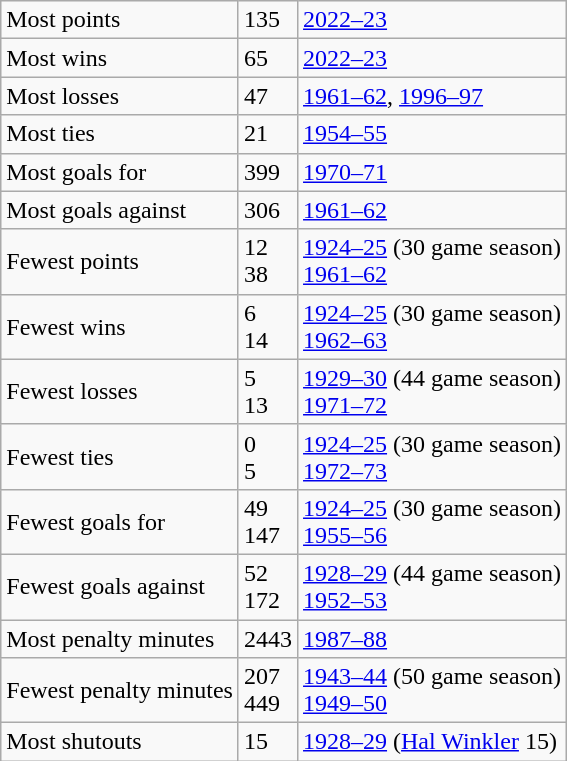<table class="wikitable">
<tr>
<td>Most points</td>
<td>135</td>
<td><a href='#'>2022–23</a></td>
</tr>
<tr>
<td>Most wins</td>
<td>65</td>
<td><a href='#'>2022–23</a></td>
</tr>
<tr>
<td>Most losses</td>
<td>47</td>
<td><a href='#'>1961–62</a>, <a href='#'>1996–97</a></td>
</tr>
<tr>
<td>Most ties</td>
<td>21</td>
<td><a href='#'>1954–55</a></td>
</tr>
<tr>
<td>Most goals for</td>
<td>399</td>
<td><a href='#'>1970–71</a></td>
</tr>
<tr>
<td>Most goals against</td>
<td>306</td>
<td><a href='#'>1961–62</a></td>
</tr>
<tr>
<td>Fewest points</td>
<td>12<br>38</td>
<td><a href='#'>1924–25</a> (30 game season)<br><a href='#'>1961–62</a></td>
</tr>
<tr>
<td>Fewest wins</td>
<td>6<br>14</td>
<td><a href='#'>1924–25</a> (30 game season)<br><a href='#'>1962–63</a></td>
</tr>
<tr>
<td>Fewest losses</td>
<td>5<br>13</td>
<td><a href='#'>1929–30</a> (44 game season)<br><a href='#'>1971–72</a></td>
</tr>
<tr>
<td>Fewest ties</td>
<td>0<br>5</td>
<td><a href='#'>1924–25</a> (30 game season)<br><a href='#'>1972–73</a></td>
</tr>
<tr>
<td>Fewest goals for</td>
<td>49<br>147</td>
<td><a href='#'>1924–25</a> (30 game season)<br><a href='#'>1955–56</a></td>
</tr>
<tr>
<td>Fewest goals against</td>
<td>52<br>172</td>
<td><a href='#'>1928–29</a> (44 game season)<br><a href='#'>1952–53</a></td>
</tr>
<tr>
<td>Most penalty minutes</td>
<td>2443</td>
<td><a href='#'>1987–88</a></td>
</tr>
<tr>
<td>Fewest penalty minutes</td>
<td>207<br>449</td>
<td><a href='#'>1943–44</a> (50 game season)<br><a href='#'>1949–50</a></td>
</tr>
<tr>
<td>Most shutouts</td>
<td>15</td>
<td><a href='#'>1928–29</a> (<a href='#'>Hal Winkler</a> 15)</td>
</tr>
</table>
